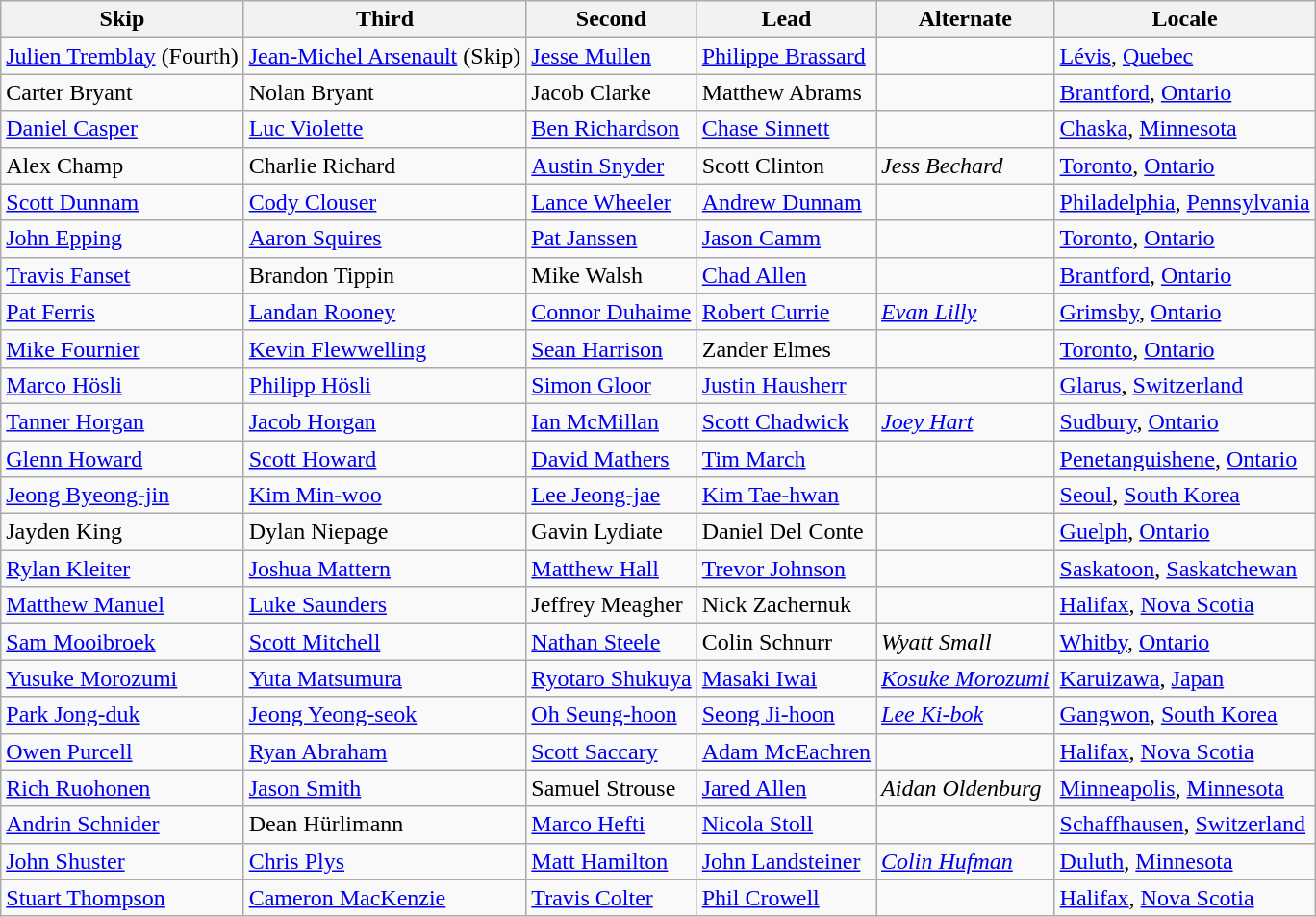<table class=wikitable>
<tr>
<th scope="col">Skip</th>
<th scope="col">Third</th>
<th scope="col">Second</th>
<th scope="col">Lead</th>
<th scope="col">Alternate</th>
<th scope="col">Locale</th>
</tr>
<tr>
<td><a href='#'>Julien Tremblay</a> (Fourth)</td>
<td><a href='#'>Jean-Michel Arsenault</a> (Skip)</td>
<td><a href='#'>Jesse Mullen</a></td>
<td><a href='#'>Philippe Brassard</a></td>
<td></td>
<td> <a href='#'>Lévis</a>, <a href='#'>Quebec</a></td>
</tr>
<tr>
<td>Carter Bryant</td>
<td>Nolan Bryant</td>
<td>Jacob Clarke</td>
<td>Matthew Abrams</td>
<td></td>
<td> <a href='#'>Brantford</a>, <a href='#'>Ontario</a></td>
</tr>
<tr>
<td><a href='#'>Daniel Casper</a></td>
<td><a href='#'>Luc Violette</a></td>
<td><a href='#'>Ben Richardson</a></td>
<td><a href='#'>Chase Sinnett</a></td>
<td></td>
<td> <a href='#'>Chaska</a>, <a href='#'>Minnesota</a></td>
</tr>
<tr>
<td>Alex Champ</td>
<td>Charlie Richard</td>
<td><a href='#'>Austin Snyder</a></td>
<td>Scott Clinton</td>
<td><em>Jess Bechard</em></td>
<td> <a href='#'>Toronto</a>, <a href='#'>Ontario</a></td>
</tr>
<tr>
<td><a href='#'>Scott Dunnam</a></td>
<td><a href='#'>Cody Clouser</a></td>
<td><a href='#'>Lance Wheeler</a></td>
<td><a href='#'>Andrew Dunnam</a></td>
<td></td>
<td> <a href='#'>Philadelphia</a>, <a href='#'>Pennsylvania</a></td>
</tr>
<tr>
<td><a href='#'>John Epping</a></td>
<td><a href='#'>Aaron Squires</a></td>
<td><a href='#'>Pat Janssen</a></td>
<td><a href='#'>Jason Camm</a></td>
<td></td>
<td> <a href='#'>Toronto</a>, <a href='#'>Ontario</a></td>
</tr>
<tr>
<td><a href='#'>Travis Fanset</a></td>
<td>Brandon Tippin</td>
<td>Mike Walsh</td>
<td><a href='#'>Chad Allen</a></td>
<td></td>
<td> <a href='#'>Brantford</a>, <a href='#'>Ontario</a></td>
</tr>
<tr>
<td><a href='#'>Pat Ferris</a></td>
<td><a href='#'>Landan Rooney</a></td>
<td><a href='#'>Connor Duhaime</a></td>
<td><a href='#'>Robert Currie</a></td>
<td><em><a href='#'>Evan Lilly</a></em></td>
<td> <a href='#'>Grimsby</a>, <a href='#'>Ontario</a></td>
</tr>
<tr>
<td><a href='#'>Mike Fournier</a></td>
<td><a href='#'>Kevin Flewwelling</a></td>
<td><a href='#'>Sean Harrison</a></td>
<td>Zander Elmes</td>
<td></td>
<td> <a href='#'>Toronto</a>, <a href='#'>Ontario</a></td>
</tr>
<tr>
<td><a href='#'>Marco Hösli</a></td>
<td><a href='#'>Philipp Hösli</a></td>
<td><a href='#'>Simon Gloor</a></td>
<td><a href='#'>Justin Hausherr</a></td>
<td></td>
<td> <a href='#'>Glarus</a>, <a href='#'>Switzerland</a></td>
</tr>
<tr>
<td><a href='#'>Tanner Horgan</a></td>
<td><a href='#'>Jacob Horgan</a></td>
<td><a href='#'>Ian McMillan</a></td>
<td><a href='#'>Scott Chadwick</a></td>
<td><em><a href='#'>Joey Hart</a></em></td>
<td> <a href='#'>Sudbury</a>, <a href='#'>Ontario</a></td>
</tr>
<tr>
<td><a href='#'>Glenn Howard</a></td>
<td><a href='#'>Scott Howard</a></td>
<td><a href='#'>David Mathers</a></td>
<td><a href='#'>Tim March</a></td>
<td></td>
<td> <a href='#'>Penetanguishene</a>, <a href='#'>Ontario</a></td>
</tr>
<tr>
<td><a href='#'>Jeong Byeong-jin</a></td>
<td><a href='#'>Kim Min-woo</a></td>
<td><a href='#'>Lee Jeong-jae</a></td>
<td><a href='#'>Kim Tae-hwan</a></td>
<td></td>
<td> <a href='#'>Seoul</a>, <a href='#'>South Korea</a></td>
</tr>
<tr>
<td>Jayden King</td>
<td>Dylan Niepage</td>
<td>Gavin Lydiate</td>
<td>Daniel Del Conte</td>
<td></td>
<td> <a href='#'>Guelph</a>, <a href='#'>Ontario</a></td>
</tr>
<tr>
<td><a href='#'>Rylan Kleiter</a></td>
<td><a href='#'>Joshua Mattern</a></td>
<td><a href='#'>Matthew Hall</a></td>
<td><a href='#'>Trevor Johnson</a></td>
<td></td>
<td> <a href='#'>Saskatoon</a>, <a href='#'>Saskatchewan</a></td>
</tr>
<tr>
<td><a href='#'>Matthew Manuel</a></td>
<td><a href='#'>Luke Saunders</a></td>
<td>Jeffrey Meagher</td>
<td>Nick Zachernuk</td>
<td></td>
<td> <a href='#'>Halifax</a>, <a href='#'>Nova Scotia</a></td>
</tr>
<tr>
<td><a href='#'>Sam Mooibroek</a></td>
<td><a href='#'>Scott Mitchell</a></td>
<td><a href='#'>Nathan Steele</a></td>
<td>Colin Schnurr</td>
<td><em>Wyatt Small</em></td>
<td> <a href='#'>Whitby</a>, <a href='#'>Ontario</a></td>
</tr>
<tr>
<td><a href='#'>Yusuke Morozumi</a></td>
<td><a href='#'>Yuta Matsumura</a></td>
<td><a href='#'>Ryotaro Shukuya</a></td>
<td><a href='#'>Masaki Iwai</a></td>
<td><em><a href='#'>Kosuke Morozumi</a></em></td>
<td> <a href='#'>Karuizawa</a>, <a href='#'>Japan</a></td>
</tr>
<tr>
<td><a href='#'>Park Jong-duk</a></td>
<td><a href='#'>Jeong Yeong-seok</a></td>
<td><a href='#'>Oh Seung-hoon</a></td>
<td><a href='#'>Seong Ji-hoon</a></td>
<td><em><a href='#'>Lee Ki-bok</a></em></td>
<td> <a href='#'>Gangwon</a>, <a href='#'>South Korea</a></td>
</tr>
<tr>
<td><a href='#'>Owen Purcell</a></td>
<td><a href='#'>Ryan Abraham</a></td>
<td><a href='#'>Scott Saccary</a></td>
<td><a href='#'>Adam McEachren</a></td>
<td></td>
<td> <a href='#'>Halifax</a>, <a href='#'>Nova Scotia</a></td>
</tr>
<tr>
<td><a href='#'>Rich Ruohonen</a></td>
<td><a href='#'>Jason Smith</a></td>
<td>Samuel Strouse</td>
<td><a href='#'>Jared Allen</a></td>
<td><em>Aidan Oldenburg</em></td>
<td> <a href='#'>Minneapolis</a>, <a href='#'>Minnesota</a></td>
</tr>
<tr>
<td><a href='#'>Andrin Schnider</a></td>
<td>Dean Hürlimann</td>
<td><a href='#'>Marco Hefti</a></td>
<td><a href='#'>Nicola Stoll</a></td>
<td></td>
<td> <a href='#'>Schaffhausen</a>, <a href='#'>Switzerland</a></td>
</tr>
<tr>
<td><a href='#'>John Shuster</a></td>
<td><a href='#'>Chris Plys</a></td>
<td><a href='#'>Matt Hamilton</a></td>
<td><a href='#'>John Landsteiner</a></td>
<td><em><a href='#'>Colin Hufman</a></em></td>
<td> <a href='#'>Duluth</a>, <a href='#'>Minnesota</a></td>
</tr>
<tr>
<td><a href='#'>Stuart Thompson</a></td>
<td><a href='#'>Cameron MacKenzie</a></td>
<td><a href='#'>Travis Colter</a></td>
<td><a href='#'>Phil Crowell</a></td>
<td></td>
<td> <a href='#'>Halifax</a>, <a href='#'>Nova Scotia</a></td>
</tr>
</table>
